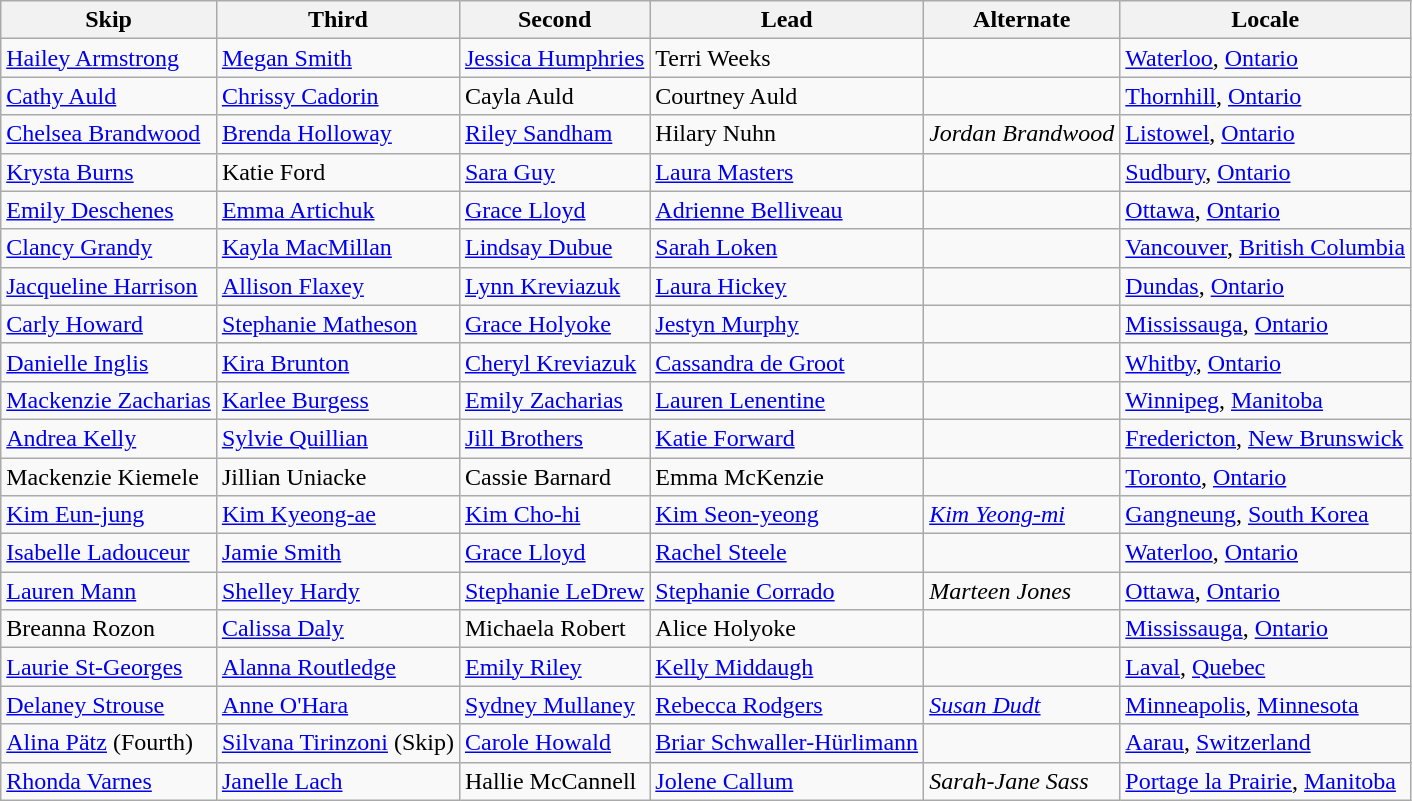<table class=wikitable>
<tr>
<th scope="col">Skip</th>
<th scope="col">Third</th>
<th scope="col">Second</th>
<th scope="col">Lead</th>
<th scope="col">Alternate</th>
<th scope="col">Locale</th>
</tr>
<tr>
<td><a href='#'>Hailey Armstrong</a></td>
<td><a href='#'>Megan Smith</a></td>
<td><a href='#'>Jessica Humphries</a></td>
<td>Terri Weeks</td>
<td></td>
<td> <a href='#'>Waterloo</a>, <a href='#'>Ontario</a></td>
</tr>
<tr>
<td><a href='#'>Cathy Auld</a></td>
<td><a href='#'>Chrissy Cadorin</a></td>
<td>Cayla Auld</td>
<td>Courtney Auld</td>
<td></td>
<td> <a href='#'>Thornhill</a>, <a href='#'>Ontario</a></td>
</tr>
<tr>
<td><a href='#'>Chelsea Brandwood</a></td>
<td><a href='#'>Brenda Holloway</a></td>
<td><a href='#'>Riley Sandham</a></td>
<td>Hilary Nuhn</td>
<td><em>Jordan Brandwood</em></td>
<td> <a href='#'>Listowel</a>, <a href='#'>Ontario</a></td>
</tr>
<tr>
<td><a href='#'>Krysta Burns</a></td>
<td>Katie Ford</td>
<td><a href='#'>Sara Guy</a></td>
<td><a href='#'>Laura Masters</a></td>
<td></td>
<td> <a href='#'>Sudbury</a>, <a href='#'>Ontario</a></td>
</tr>
<tr>
<td><a href='#'>Emily Deschenes</a></td>
<td><a href='#'>Emma Artichuk</a></td>
<td><a href='#'>Grace Lloyd</a></td>
<td><a href='#'>Adrienne Belliveau</a></td>
<td></td>
<td> <a href='#'>Ottawa</a>, <a href='#'>Ontario</a></td>
</tr>
<tr>
<td><a href='#'>Clancy Grandy</a></td>
<td><a href='#'>Kayla MacMillan</a></td>
<td><a href='#'>Lindsay Dubue</a></td>
<td><a href='#'>Sarah Loken</a></td>
<td></td>
<td> <a href='#'>Vancouver</a>, <a href='#'>British Columbia</a></td>
</tr>
<tr>
<td><a href='#'>Jacqueline Harrison</a></td>
<td><a href='#'>Allison Flaxey</a></td>
<td><a href='#'>Lynn Kreviazuk</a></td>
<td><a href='#'>Laura Hickey</a></td>
<td></td>
<td> <a href='#'>Dundas</a>, <a href='#'>Ontario</a></td>
</tr>
<tr>
<td><a href='#'>Carly Howard</a></td>
<td><a href='#'>Stephanie Matheson</a></td>
<td><a href='#'>Grace Holyoke</a></td>
<td><a href='#'>Jestyn Murphy</a></td>
<td></td>
<td> <a href='#'>Mississauga</a>, <a href='#'>Ontario</a></td>
</tr>
<tr>
<td><a href='#'>Danielle Inglis</a></td>
<td><a href='#'>Kira Brunton</a></td>
<td><a href='#'>Cheryl Kreviazuk</a></td>
<td><a href='#'>Cassandra de Groot</a></td>
<td></td>
<td> <a href='#'>Whitby</a>, <a href='#'>Ontario</a></td>
</tr>
<tr>
<td><a href='#'>Mackenzie Zacharias</a></td>
<td><a href='#'>Karlee Burgess</a></td>
<td><a href='#'>Emily Zacharias</a></td>
<td><a href='#'>Lauren Lenentine</a></td>
<td></td>
<td> <a href='#'>Winnipeg</a>, <a href='#'>Manitoba</a></td>
</tr>
<tr>
<td><a href='#'>Andrea Kelly</a></td>
<td><a href='#'>Sylvie Quillian</a></td>
<td><a href='#'>Jill Brothers</a></td>
<td><a href='#'>Katie Forward</a></td>
<td></td>
<td> <a href='#'>Fredericton</a>, <a href='#'>New Brunswick</a></td>
</tr>
<tr>
<td>Mackenzie Kiemele</td>
<td>Jillian Uniacke</td>
<td>Cassie Barnard</td>
<td>Emma McKenzie</td>
<td></td>
<td> <a href='#'>Toronto</a>, <a href='#'>Ontario</a></td>
</tr>
<tr>
<td><a href='#'>Kim Eun-jung</a></td>
<td><a href='#'>Kim Kyeong-ae</a></td>
<td><a href='#'>Kim Cho-hi</a></td>
<td><a href='#'>Kim Seon-yeong</a></td>
<td><em><a href='#'>Kim Yeong-mi</a></em></td>
<td> <a href='#'>Gangneung</a>, <a href='#'>South Korea</a></td>
</tr>
<tr>
<td><a href='#'>Isabelle Ladouceur</a></td>
<td><a href='#'>Jamie Smith</a></td>
<td><a href='#'>Grace Lloyd</a></td>
<td><a href='#'>Rachel Steele</a></td>
<td></td>
<td> <a href='#'>Waterloo</a>, <a href='#'>Ontario</a></td>
</tr>
<tr>
<td><a href='#'>Lauren Mann</a></td>
<td><a href='#'>Shelley Hardy</a></td>
<td><a href='#'>Stephanie LeDrew</a></td>
<td><a href='#'>Stephanie Corrado</a></td>
<td><em>Marteen Jones</em></td>
<td> <a href='#'>Ottawa</a>, <a href='#'>Ontario</a></td>
</tr>
<tr>
<td>Breanna Rozon</td>
<td><a href='#'>Calissa Daly</a></td>
<td>Michaela Robert</td>
<td>Alice Holyoke</td>
<td></td>
<td> <a href='#'>Mississauga</a>, <a href='#'>Ontario</a></td>
</tr>
<tr>
<td><a href='#'>Laurie St-Georges</a></td>
<td><a href='#'>Alanna Routledge</a></td>
<td><a href='#'>Emily Riley</a></td>
<td><a href='#'>Kelly Middaugh</a></td>
<td></td>
<td> <a href='#'>Laval</a>, <a href='#'>Quebec</a></td>
</tr>
<tr>
<td><a href='#'>Delaney Strouse</a></td>
<td><a href='#'>Anne O'Hara</a></td>
<td><a href='#'>Sydney Mullaney</a></td>
<td><a href='#'>Rebecca Rodgers</a></td>
<td><em><a href='#'>Susan Dudt</a></em></td>
<td> <a href='#'>Minneapolis</a>, <a href='#'>Minnesota</a></td>
</tr>
<tr>
<td><a href='#'>Alina Pätz</a> (Fourth)</td>
<td><a href='#'>Silvana Tirinzoni</a> (Skip)</td>
<td><a href='#'>Carole Howald</a></td>
<td><a href='#'>Briar Schwaller-Hürlimann</a></td>
<td></td>
<td> <a href='#'>Aarau</a>, <a href='#'>Switzerland</a></td>
</tr>
<tr>
<td><a href='#'>Rhonda Varnes</a></td>
<td><a href='#'>Janelle Lach</a></td>
<td>Hallie McCannell</td>
<td><a href='#'>Jolene Callum</a></td>
<td><em>Sarah-Jane Sass</em></td>
<td> <a href='#'>Portage la Prairie</a>, <a href='#'>Manitoba</a></td>
</tr>
</table>
